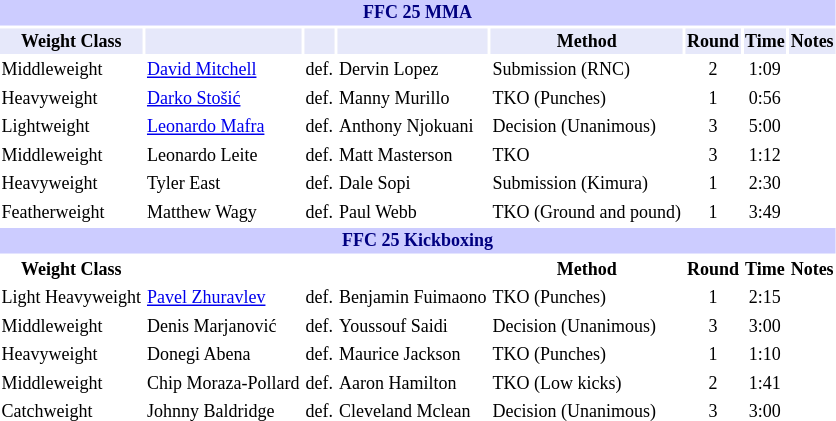<table class="toccolours" style="font-size: 75%;">
<tr>
<th colspan="8" style="background-color: #ccf; color: #000080; text-align: center;"><strong>FFC 25 MMA</strong></th>
</tr>
<tr>
<th colspan="1" style="background-color: #E6E8FA; color: #000000; text-align: center;">Weight Class</th>
<th colspan="1" style="background-color: #E6E8FA; color: #000000; text-align: center;"></th>
<th colspan="1" style="background-color: #E6E8FA; color: #000000; text-align: center;"></th>
<th colspan="1" style="background-color: #E6E8FA; color: #000000; text-align: center;"></th>
<th colspan="1" style="background-color: #E6E8FA; color: #000000; text-align: center;">Method</th>
<th colspan="1" style="background-color: #E6E8FA; color: #000000; text-align: center;">Round</th>
<th colspan="1" style="background-color: #E6E8FA; color: #000000; text-align: center;">Time</th>
<th colspan="1" style="background-color: #E6E8FA; color: #000000; text-align: center;">Notes</th>
</tr>
<tr>
<td>Middleweight</td>
<td><a href='#'>David Mitchell</a></td>
<td>def.</td>
<td>Dervin Lopez</td>
<td>Submission (RNC)</td>
<td align="center">2</td>
<td align="center">1:09</td>
<td></td>
</tr>
<tr>
<td>Heavyweight</td>
<td><a href='#'>Darko Stošić</a></td>
<td>def.</td>
<td>Manny Murillo</td>
<td>TKO (Punches)</td>
<td align="center">1</td>
<td align="center">0:56</td>
<td></td>
</tr>
<tr>
<td>Lightweight</td>
<td><a href='#'>Leonardo Mafra</a></td>
<td>def.</td>
<td>Anthony Njokuani</td>
<td>Decision (Unanimous)</td>
<td align="center">3</td>
<td align="center">5:00</td>
<td></td>
</tr>
<tr>
<td>Middleweight</td>
<td>Leonardo Leite</td>
<td>def.</td>
<td>Matt Masterson</td>
<td>TKO</td>
<td align="center">3</td>
<td align="center">1:12</td>
<td></td>
</tr>
<tr>
<td>Heavyweight</td>
<td>Tyler East</td>
<td>def.</td>
<td>Dale Sopi</td>
<td>Submission (Kimura)</td>
<td align="center">1</td>
<td align="center">2:30</td>
<td></td>
</tr>
<tr>
<td>Featherweight</td>
<td>Matthew Wagy</td>
<td>def.</td>
<td>Paul Webb</td>
<td>TKO (Ground and pound)</td>
<td align="center">1</td>
<td align="center">3:49</td>
<td></td>
</tr>
<tr>
<th colspan="8" style="background-color: #ccf; color: #000080; text-align: center;"><strong>FFC 25 Kickboxing</strong></th>
</tr>
<tr>
<th colspan="1">Weight Class</th>
<th colspan="1"></th>
<th colspan="1"></th>
<th colspan="1"></th>
<th colspan="1">Method</th>
<th colspan="1">Round</th>
<th colspan="1">Time</th>
<th colspan="1">Notes</th>
</tr>
<tr>
<td>Light Heavyweight</td>
<td><a href='#'>Pavel Zhuravlev</a></td>
<td>def.</td>
<td>Benjamin Fuimaono</td>
<td>TKO (Punches)</td>
<td align="center">1</td>
<td align="center">2:15</td>
<td></td>
</tr>
<tr>
<td>Middleweight</td>
<td>Denis Marjanović</td>
<td>def.</td>
<td>Youssouf Saidi</td>
<td>Decision (Unanimous)</td>
<td align="center">3</td>
<td align="center">3:00</td>
<td></td>
</tr>
<tr>
<td>Heavyweight</td>
<td>Donegi Abena</td>
<td>def.</td>
<td>Maurice Jackson</td>
<td>TKO (Punches)</td>
<td align="center">1</td>
<td align="center">1:10</td>
<td></td>
</tr>
<tr>
<td>Middleweight</td>
<td>Chip Moraza-Pollard</td>
<td>def.</td>
<td>Aaron Hamilton</td>
<td>TKO (Low kicks)</td>
<td align="center">2</td>
<td align="center">1:41</td>
<td></td>
</tr>
<tr>
<td>Catchweight</td>
<td>Johnny Baldridge</td>
<td>def.</td>
<td>Cleveland Mclean</td>
<td>Decision (Unanimous)</td>
<td align="center">3</td>
<td align="center">3:00</td>
<td></td>
</tr>
<tr>
</tr>
</table>
